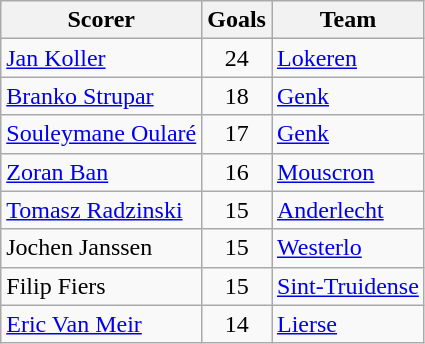<table class="wikitable">
<tr>
<th>Scorer</th>
<th>Goals</th>
<th>Team</th>
</tr>
<tr>
<td> <a href='#'>Jan Koller</a></td>
<td style="text-align:center;">24</td>
<td><a href='#'>Lokeren</a></td>
</tr>
<tr>
<td> <a href='#'>Branko Strupar</a></td>
<td style="text-align:center;">18</td>
<td><a href='#'>Genk</a></td>
</tr>
<tr>
<td> <a href='#'>Souleymane Oularé</a></td>
<td style="text-align:center;">17</td>
<td><a href='#'>Genk</a></td>
</tr>
<tr>
<td> <a href='#'>Zoran Ban</a></td>
<td style="text-align:center;">16</td>
<td><a href='#'>Mouscron</a></td>
</tr>
<tr>
<td> <a href='#'>Tomasz Radzinski</a></td>
<td style="text-align:center;">15</td>
<td><a href='#'>Anderlecht</a></td>
</tr>
<tr>
<td> Jochen Janssen</td>
<td style="text-align:center;">15</td>
<td><a href='#'>Westerlo</a></td>
</tr>
<tr>
<td> Filip Fiers</td>
<td style="text-align:center;">15</td>
<td><a href='#'>Sint-Truidense</a></td>
</tr>
<tr>
<td> <a href='#'>Eric Van Meir</a></td>
<td style="text-align:center;">14</td>
<td><a href='#'>Lierse</a></td>
</tr>
</table>
